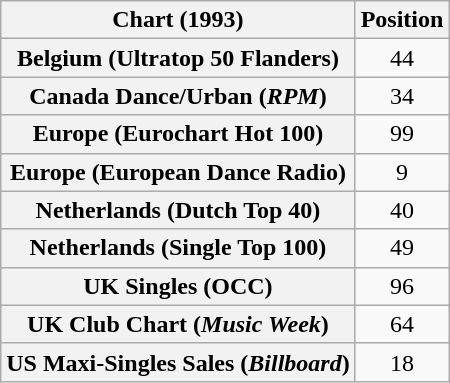<table class="wikitable plainrowheaders sortable">
<tr>
<th>Chart (1993)</th>
<th>Position</th>
</tr>
<tr>
<th scope="row">Belgium (Ultratop 50 Flanders)</th>
<td style="text-align:center;">44</td>
</tr>
<tr>
<th scope="row">Canada Dance/Urban (<em>RPM</em>)</th>
<td style="text-align:center;">34</td>
</tr>
<tr>
<th scope="row">Europe (Eurochart Hot 100)</th>
<td style="text-align:center;">99</td>
</tr>
<tr>
<th scope="row">Europe (European Dance Radio)</th>
<td style="text-align:center;">9</td>
</tr>
<tr>
<th scope="row">Netherlands (Dutch Top 40)</th>
<td style="text-align:center;">40</td>
</tr>
<tr>
<th scope="row">Netherlands (Single Top 100)</th>
<td style="text-align:center;">49</td>
</tr>
<tr>
<th scope="row">UK Singles (OCC)</th>
<td style="text-align:center;">96</td>
</tr>
<tr>
<th scope="row">UK Club Chart (<em>Music Week</em>)</th>
<td style="text-align:center;">64</td>
</tr>
<tr>
<th scope="row">US Maxi-Singles Sales (<em>Billboard</em>)</th>
<td style="text-align:center;">18</td>
</tr>
</table>
